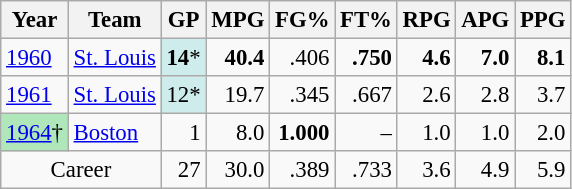<table class="wikitable sortable" style="font-size:95%; text-align:right;">
<tr>
<th>Year</th>
<th>Team</th>
<th>GP</th>
<th>MPG</th>
<th>FG%</th>
<th>FT%</th>
<th>RPG</th>
<th>APG</th>
<th>PPG</th>
</tr>
<tr>
<td style="text-align:left;"><a href='#'>1960</a></td>
<td style="text-align:left;"><a href='#'>St. Louis</a></td>
<td style="background:#CFECEC;"><strong>14</strong>*</td>
<td><strong>40.4</strong></td>
<td>.406</td>
<td><strong>.750</strong></td>
<td><strong>4.6</strong></td>
<td><strong>7.0</strong></td>
<td><strong>8.1</strong></td>
</tr>
<tr>
<td style="text-align:left;"><a href='#'>1961</a></td>
<td style="text-align:left;"><a href='#'>St. Louis</a></td>
<td style="background:#CFECEC;">12*</td>
<td>19.7</td>
<td>.345</td>
<td>.667</td>
<td>2.6</td>
<td>2.8</td>
<td>3.7</td>
</tr>
<tr>
<td style="text-align:left;background:#afe6ba;"><a href='#'>1964</a>†</td>
<td style="text-align:left;"><a href='#'>Boston</a></td>
<td>1</td>
<td>8.0</td>
<td><strong>1.000</strong></td>
<td>–</td>
<td>1.0</td>
<td>1.0</td>
<td>2.0</td>
</tr>
<tr class="sortbottom">
<td style="text-align:center;" colspan="2">Career</td>
<td>27</td>
<td>30.0</td>
<td>.389</td>
<td>.733</td>
<td>3.6</td>
<td>4.9</td>
<td>5.9</td>
</tr>
</table>
